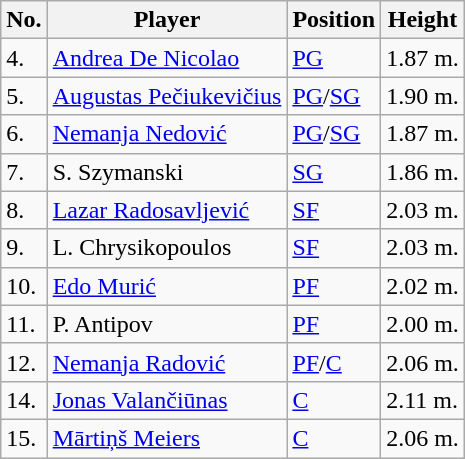<table class="wikitable">
<tr>
<th>No.</th>
<th>Player</th>
<th>Position</th>
<th>Height</th>
</tr>
<tr>
<td>4.</td>
<td> <a href='#'>Andrea De Nicolao</a></td>
<td><a href='#'>PG</a></td>
<td>1.87 m.</td>
</tr>
<tr>
<td>5.</td>
<td> <a href='#'>Augustas Pečiukevičius</a></td>
<td><a href='#'>PG</a>/<a href='#'>SG</a></td>
<td>1.90 m.</td>
</tr>
<tr>
<td>6.</td>
<td> <a href='#'>Nemanja Nedović</a></td>
<td><a href='#'>PG</a>/<a href='#'>SG</a></td>
<td>1.87 m.</td>
</tr>
<tr>
<td>7.</td>
<td> S. Szymanski</td>
<td><a href='#'>SG</a></td>
<td>1.86 m.</td>
</tr>
<tr>
<td>8.</td>
<td> <a href='#'>Lazar Radosavljević</a></td>
<td><a href='#'>SF</a></td>
<td>2.03 m.</td>
</tr>
<tr>
<td>9.</td>
<td> L. Chrysikopoulos</td>
<td><a href='#'>SF</a></td>
<td>2.03 m.</td>
</tr>
<tr>
<td>10.</td>
<td> <a href='#'>Edo Murić</a></td>
<td><a href='#'>PF</a></td>
<td>2.02 m.</td>
</tr>
<tr>
<td>11.</td>
<td> P. Antipov</td>
<td><a href='#'>PF</a></td>
<td>2.00 m.</td>
</tr>
<tr>
<td>12.</td>
<td> <a href='#'>Nemanja Radović</a></td>
<td><a href='#'>PF</a>/<a href='#'>C</a></td>
<td>2.06 m.</td>
</tr>
<tr>
<td>14.</td>
<td> <a href='#'>Jonas Valančiūnas</a></td>
<td><a href='#'>C</a></td>
<td>2.11 m.</td>
</tr>
<tr>
<td>15.</td>
<td> <a href='#'>Mārtiņš Meiers</a></td>
<td><a href='#'>C</a></td>
<td>2.06 m.</td>
</tr>
</table>
